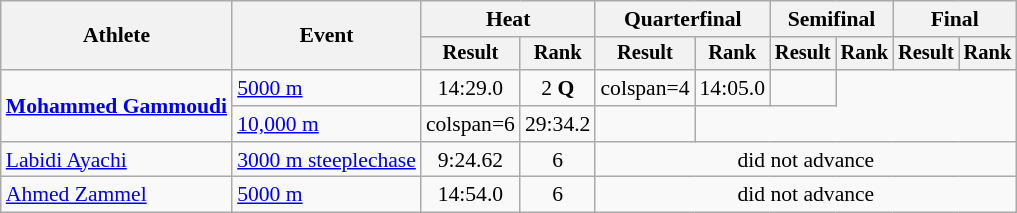<table class="wikitable" style="font-size:90%">
<tr>
<th rowspan="2">Athlete</th>
<th rowspan="2">Event</th>
<th colspan="2">Heat</th>
<th colspan="2">Quarterfinal</th>
<th colspan="2">Semifinal</th>
<th colspan="2">Final</th>
</tr>
<tr style="font-size:95%">
<th>Result</th>
<th>Rank</th>
<th>Result</th>
<th>Rank</th>
<th>Result</th>
<th>Rank</th>
<th>Result</th>
<th>Rank</th>
</tr>
<tr align=center>
<td align=left rowspan=2><strong><a href='#'>Mohammed Gammoudi</a></strong></td>
<td align=left><a href='#'>5000 m</a></td>
<td>14:29.0</td>
<td>2 <strong>Q</strong></td>
<td>colspan=4 </td>
<td>14:05.0</td>
<td></td>
</tr>
<tr align=center>
<td align=left><a href='#'>10,000 m</a></td>
<td>colspan=6 </td>
<td>29:34.2</td>
<td></td>
</tr>
<tr align=center>
<td align=left><a href='#'>Labidi Ayachi</a></td>
<td align=left><a href='#'>3000 m steeplechase</a></td>
<td>9:24.62</td>
<td>6</td>
<td colspan=6>did not advance</td>
</tr>
<tr align=center>
<td align=left><a href='#'>Ahmed Zammel</a></td>
<td align=left><a href='#'>5000 m</a></td>
<td>14:54.0</td>
<td>6</td>
<td colspan=6>did not advance</td>
</tr>
</table>
